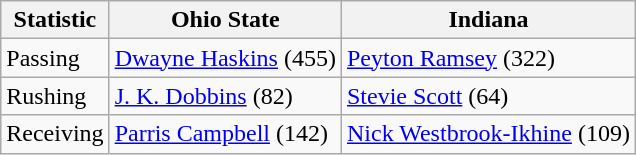<table class="wikitable">
<tr>
<th>Statistic</th>
<th>Ohio State</th>
<th>Indiana</th>
</tr>
<tr>
<td>Passing</td>
<td><a href='#'>Dwayne Haskins</a> (455)</td>
<td><a href='#'>Peyton Ramsey</a> (322)</td>
</tr>
<tr>
<td>Rushing</td>
<td><a href='#'>J. K. Dobbins</a> (82)</td>
<td><a href='#'>Stevie Scott</a> (64)</td>
</tr>
<tr>
<td>Receiving</td>
<td><a href='#'>Parris Campbell</a> (142)</td>
<td><a href='#'>Nick Westbrook-Ikhine</a> (109)</td>
</tr>
</table>
